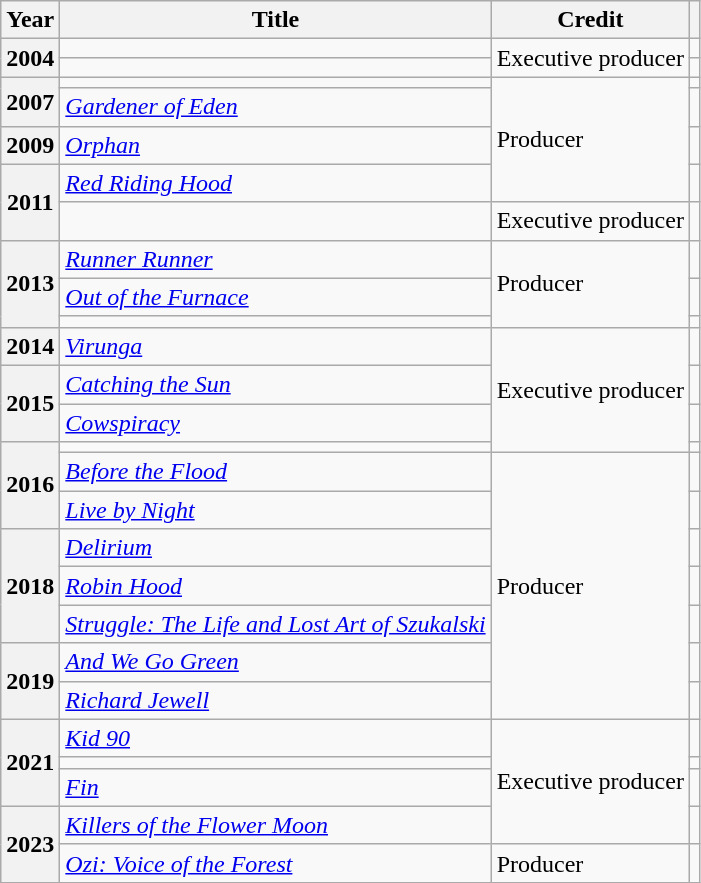<table class="wikitable plainrowheaders sortable">
<tr>
<th scope="col">Year</th>
<th scope="col">Title</th>
<th scope="col">Credit</th>
<th scope="col" class="unsortable"></th>
</tr>
<tr>
<th scope="row" rowspan="2">2004</th>
<td><em></em></td>
<td rowspan="2">Executive producer</td>
<td style="text-align:center;"></td>
</tr>
<tr>
<td><em></em></td>
<td style="text-align:center;"></td>
</tr>
<tr>
<th scope="row" rowspan="2">2007</th>
<td><em></em></td>
<td rowspan="4">Producer</td>
<td style="text-align:center;"></td>
</tr>
<tr>
<td><em><a href='#'>Gardener of Eden</a></em></td>
<td style="text-align:center;"></td>
</tr>
<tr>
<th scope="row">2009</th>
<td><em><a href='#'>Orphan</a></em></td>
<td style="text-align:center;"></td>
</tr>
<tr>
<th scope="row" rowspan="2">2011</th>
<td><em><a href='#'>Red Riding Hood</a></em></td>
<td style="text-align:center;"></td>
</tr>
<tr>
<td><em></em></td>
<td>Executive producer</td>
<td style="text-align:center;"></td>
</tr>
<tr>
<th scope="row" rowspan="3">2013</th>
<td><em><a href='#'>Runner Runner</a></em></td>
<td rowspan="3">Producer</td>
<td style="text-align:center;"></td>
</tr>
<tr>
<td><em><a href='#'>Out of the Furnace</a></em></td>
<td style="text-align:center;"></td>
</tr>
<tr>
<td></td>
<td style="text-align:center;"></td>
</tr>
<tr>
<th scope="row">2014</th>
<td><em><a href='#'>Virunga</a></em></td>
<td rowspan="4">Executive producer</td>
<td style="text-align:center;"></td>
</tr>
<tr>
<th scope="row" rowspan="2">2015</th>
<td><em><a href='#'>Catching the Sun</a></em></td>
<td style="text-align:center;"></td>
</tr>
<tr>
<td><em><a href='#'>Cowspiracy</a></em></td>
<td style="text-align:center;"></td>
</tr>
<tr>
<th scope="row" rowspan="3">2016</th>
<td><em></em></td>
<td style="text-align:center;"></td>
</tr>
<tr>
<td><em><a href='#'>Before the Flood</a></em></td>
<td rowspan="7">Producer</td>
<td style="text-align:center;"></td>
</tr>
<tr>
<td><em><a href='#'>Live by Night</a></em></td>
<td style="text-align:center;"></td>
</tr>
<tr>
<th scope="row" rowspan="3">2018</th>
<td><em><a href='#'>Delirium</a></em></td>
<td style="text-align:center;"></td>
</tr>
<tr>
<td><em><a href='#'>Robin Hood</a></em></td>
<td style="text-align:center;"></td>
</tr>
<tr>
<td><em><a href='#'>Struggle: The Life and Lost Art of Szukalski</a></em></td>
<td style="text-align:center;"></td>
</tr>
<tr>
<th scope="row" rowspan="2">2019</th>
<td><em><a href='#'>And We Go Green</a></em></td>
<td style="text-align:center;"></td>
</tr>
<tr>
<td><em><a href='#'>Richard Jewell</a></em></td>
<td style="text-align:center;"></td>
</tr>
<tr>
<th scope="row" rowspan="3">2021</th>
<td><em><a href='#'>Kid 90</a></em></td>
<td rowspan="4">Executive producer</td>
<td style="text-align:center;"></td>
</tr>
<tr>
<td><em></em></td>
<td style="text-align:center;"></td>
</tr>
<tr>
<td><em><a href='#'>Fin</a></em></td>
<td style="text-align:center;"></td>
</tr>
<tr>
<th scope="row" rowspan="2">2023</th>
<td><em><a href='#'>Killers of the Flower Moon</a></em></td>
<td style="text-align:center;"></td>
</tr>
<tr>
<td><em><a href='#'>Ozi: Voice of the Forest</a></em></td>
<td>Producer</td>
<td style="text-align:center;"></td>
</tr>
</table>
